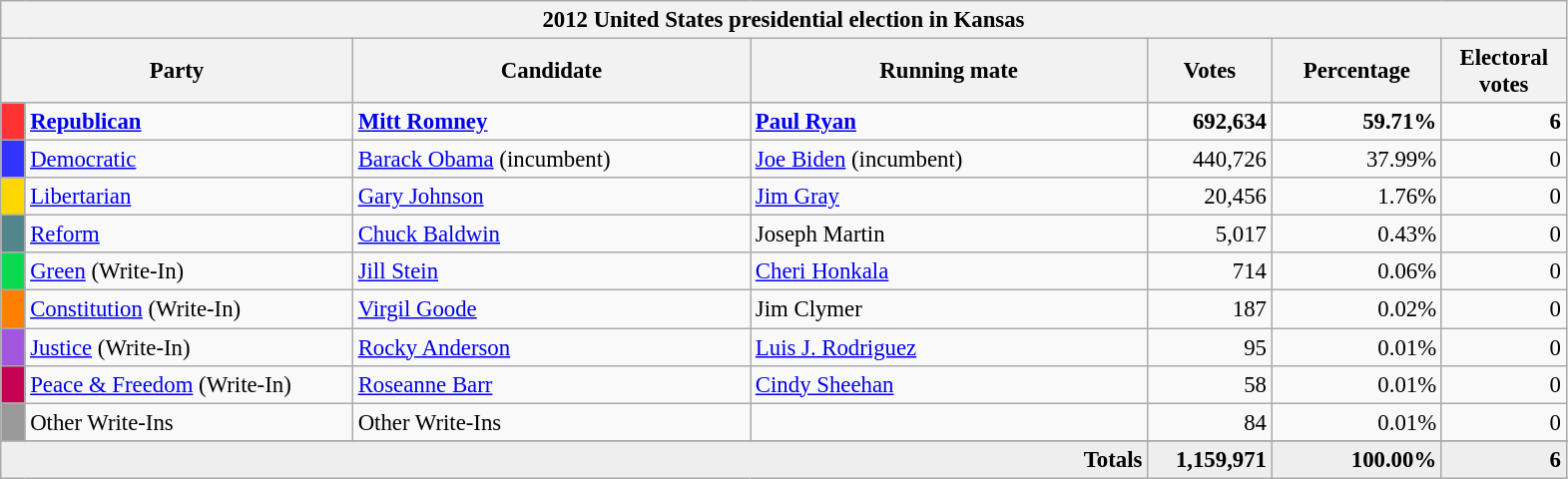<table class="wikitable" style="font-size: 95%;">
<tr>
<th colspan="7">2012 United States presidential election in Kansas</th>
</tr>
<tr>
<th colspan="2" style="width: 15em">Party</th>
<th style="width: 17em">Candidate</th>
<th style="width: 17em">Running mate</th>
<th style="width: 5em">Votes</th>
<th style="width: 7em">Percentage</th>
<th style="width: 5em">Electoral votes</th>
</tr>
<tr>
<th style="background-color:#FF3333; width: 3px"></th>
<td style="width: 130px"><strong><a href='#'>Republican</a></strong></td>
<td><strong><a href='#'>Mitt Romney</a></strong></td>
<td><strong><a href='#'>Paul Ryan</a></strong></td>
<td align="right"><strong>692,634</strong></td>
<td align="right"><strong>59.71%</strong></td>
<td align="right"><strong>6</strong></td>
</tr>
<tr>
<th style="background-color:#3333FF; width: 3px"></th>
<td style="width: 130px"><a href='#'>Democratic</a></td>
<td><a href='#'>Barack Obama</a> (incumbent)</td>
<td><a href='#'>Joe Biden</a> (incumbent)</td>
<td align="right">440,726</td>
<td align="right">37.99%</td>
<td align="right">0</td>
</tr>
<tr>
<th style="background-color:#FFD700; width: 3px"></th>
<td style="width: 130px"><a href='#'>Libertarian</a></td>
<td><a href='#'>Gary Johnson</a></td>
<td><a href='#'>Jim Gray</a></td>
<td align="right">20,456</td>
<td align="right">1.76%</td>
<td align="right">0</td>
</tr>
<tr>
<th style="background-color:#53868B; width: 3px"></th>
<td style="width: 130px"><a href='#'>Reform</a></td>
<td><a href='#'>Chuck Baldwin</a></td>
<td>Joseph Martin</td>
<td align="right">5,017</td>
<td align="right">0.43%</td>
<td align="right">0</td>
</tr>
<tr>
<th style="background-color:#0BDA51; width: 3px"></th>
<td style="width: 130px"><a href='#'>Green</a> (Write-In)</td>
<td><a href='#'>Jill Stein</a></td>
<td><a href='#'>Cheri Honkala</a></td>
<td align="right">714</td>
<td align="right">0.06%</td>
<td align="right">0</td>
</tr>
<tr>
<th style="background-color:#FF7F00; width: 3px"></th>
<td style="width: 130px"><a href='#'>Constitution</a> (Write-In)</td>
<td><a href='#'>Virgil Goode</a></td>
<td>Jim Clymer</td>
<td align="right">187</td>
<td align="right">0.02%</td>
<td align="right">0</td>
</tr>
<tr>
<th style="background-color:#A356DE; width: 3px"></th>
<td style="width: 130px"><a href='#'>Justice</a> (Write-In)</td>
<td><a href='#'>Rocky Anderson</a></td>
<td><a href='#'>Luis J. Rodriguez</a></td>
<td align="right">95</td>
<td align="right">0.01%</td>
<td align="right">0</td>
</tr>
<tr>
<th style="background-color:#C40253; width: 3px"></th>
<td style="width: 130px"><a href='#'>Peace & Freedom</a> (Write-In)</td>
<td><a href='#'>Roseanne Barr</a></td>
<td><a href='#'>Cindy Sheehan</a></td>
<td align="right">58</td>
<td align="right">0.01%</td>
<td align="right">0</td>
</tr>
<tr>
<th style="background-color:#999999; width: 3px"></th>
<td style="width: 130px">Other Write-Ins</td>
<td>Other Write-Ins</td>
<td></td>
<td align="right">84</td>
<td align="right">0.01%</td>
<td align="right">0</td>
</tr>
<tr>
</tr>
<tr bgcolor="#EEEEEE">
<td colspan="4" align="right"><strong>Totals</strong></td>
<td align="right"><strong>1,159,971</strong></td>
<td align="right"><strong>100.00%</strong></td>
<td align="right"><strong>6</strong></td>
</tr>
</table>
